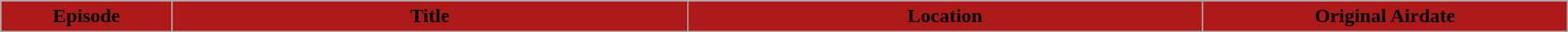<table class="wikitable plainrowheaders"  style="width:100%; background:#fff;">
<tr>
<th style="background:#AE1A1A; width:8%;"><span>Episode</span></th>
<th style="background:#AE1A1A; width:24%;"><span>Title</span></th>
<th style="background:#AE1A1A; width:24%;"><span>Location</span></th>
<th style="background:#AE1A1A; width:17%;"><span>Original Airdate</span><br>


</th>
</tr>
</table>
